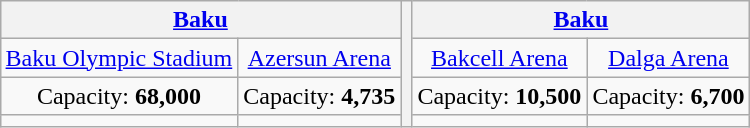<table class="wikitable" style="text-align:center;margin:1em auto;">
<tr>
<th colspan=2><a href='#'>Baku</a></th>
<th rowspan="5" style="text-align:center;"></th>
<th colspan=2><a href='#'>Baku</a></th>
</tr>
<tr>
<td><a href='#'>Baku Olympic Stadium</a></td>
<td><a href='#'>Azersun Arena</a></td>
<td><a href='#'>Bakcell Arena</a></td>
<td><a href='#'>Dalga Arena</a></td>
</tr>
<tr>
<td>Capacity: <strong>68,000</strong></td>
<td>Capacity: <strong>4,735</strong></td>
<td>Capacity: <strong>10,500</strong></td>
<td>Capacity: <strong>6,700</strong></td>
</tr>
<tr>
<td></td>
<td></td>
<td></td>
<td></td>
</tr>
</table>
